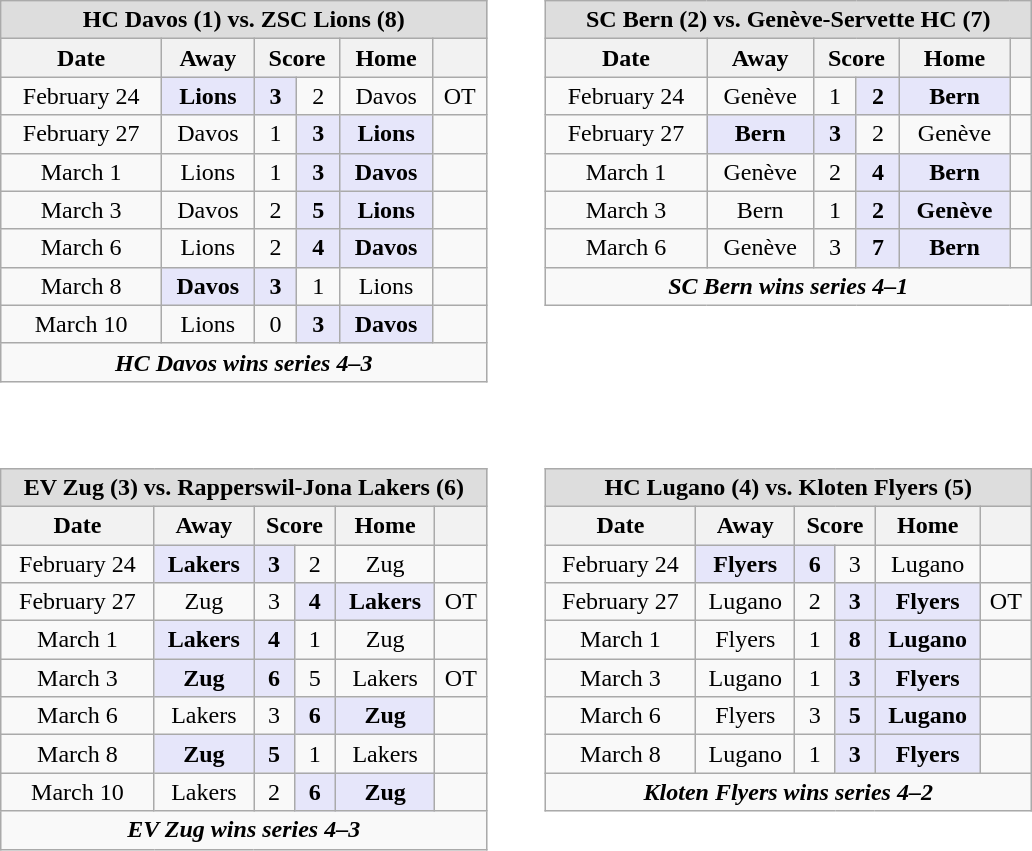<table cellspacing="5">
<tr>
<td valign="top"><br><table class="wikitable" width="325px" style="text-align:center;">
<tr>
<th style="background:#DDDDDD;" colspan="6">HC Davos (1) vs. ZSC Lions (8)</th>
</tr>
<tr>
<th>Date</th>
<th>Away</th>
<th colspan="2">Score</th>
<th>Home</th>
<th></th>
</tr>
<tr>
<td>February 24</td>
<td style="background:#e6e6fa;"><strong>Lions</strong></td>
<td style="background:#e6e6fa;"><strong>3</strong></td>
<td>2</td>
<td>Davos</td>
<td>OT</td>
</tr>
<tr>
<td>February 27</td>
<td>Davos</td>
<td>1</td>
<td style="background:#e6e6fa;"><strong>3</strong></td>
<td style="background:#e6e6fa;"><strong>Lions</strong></td>
<td> </td>
</tr>
<tr>
<td>March 1</td>
<td>Lions</td>
<td>1</td>
<td style="background:#e6e6fa;"><strong>3</strong></td>
<td style="background:#e6e6fa;"><strong>Davos</strong></td>
<td> </td>
</tr>
<tr>
<td>March 3</td>
<td>Davos</td>
<td>2</td>
<td style="background:#e6e6fa;"><strong>5</strong></td>
<td style="background:#e6e6fa;"><strong>Lions</strong></td>
<td> </td>
</tr>
<tr>
<td>March 6</td>
<td>Lions</td>
<td>2</td>
<td style="background:#e6e6fa;"><strong>4</strong></td>
<td style="background:#e6e6fa;"><strong>Davos</strong></td>
<td> </td>
</tr>
<tr>
<td>March 8</td>
<td style="background:#e6e6fa;"><strong>Davos</strong></td>
<td style="background:#e6e6fa;"><strong>3</strong></td>
<td>1</td>
<td>Lions</td>
<td> </td>
</tr>
<tr>
<td>March 10</td>
<td>Lions</td>
<td>0</td>
<td style="background:#e6e6fa;"><strong>3</strong></td>
<td style="background:#e6e6fa;"><strong>Davos</strong></td>
<td> </td>
</tr>
<tr style="text-align:center;">
<td colspan="6"><strong><em>HC Davos wins series 4–3</em></strong></td>
</tr>
</table>
</td>
<td>  </td>
<td valign="top"><br><table class="wikitable" width="325px" style="text-align:center;">
<tr>
<th style="background:#DDDDDD;" colspan="6">SC Bern (2) vs. Genève-Servette HC (7)</th>
</tr>
<tr>
<th>Date</th>
<th>Away</th>
<th colspan="2">Score</th>
<th>Home</th>
<th></th>
</tr>
<tr>
<td>February 24</td>
<td>Genève</td>
<td>1</td>
<td style="background:#e6e6fa;"><strong>2</strong></td>
<td style="background:#e6e6fa;"><strong>Bern</strong></td>
<td> </td>
</tr>
<tr>
<td>February 27</td>
<td style="background:#e6e6fa;"><strong>Bern</strong></td>
<td style="background:#e6e6fa;"><strong>3</strong></td>
<td>2</td>
<td>Genève</td>
<td> </td>
</tr>
<tr>
<td>March 1</td>
<td>Genève</td>
<td>2</td>
<td style="background:#e6e6fa;"><strong>4</strong></td>
<td style="background:#e6e6fa;"><strong>Bern</strong></td>
<td> </td>
</tr>
<tr>
<td>March 3</td>
<td>Bern</td>
<td>1</td>
<td style="background:#e6e6fa;"><strong>2</strong></td>
<td style="background:#e6e6fa;"><strong>Genève</strong></td>
<td> </td>
</tr>
<tr>
<td>March 6</td>
<td>Genève</td>
<td>3</td>
<td style="background:#e6e6fa;"><strong>7</strong></td>
<td style="background:#e6e6fa;"><strong>Bern</strong></td>
<td> </td>
</tr>
<tr style="text-align:center;">
<td colspan="6"><strong><em>SC Bern wins series 4–1</em></strong></td>
</tr>
</table>
</td>
</tr>
<tr>
<td valign="top"><br><table class="wikitable" width="325px" style="text-align:center;">
<tr>
<th style="background:#DDDDDD;" colspan="6">EV Zug (3) vs. Rapperswil-Jona Lakers (6)</th>
</tr>
<tr>
<th>Date</th>
<th>Away</th>
<th colspan="2">Score</th>
<th>Home</th>
<th></th>
</tr>
<tr>
<td>February 24</td>
<td style="background:#e6e6fa;"><strong>Lakers</strong></td>
<td style="background:#e6e6fa;"><strong>3</strong></td>
<td>2</td>
<td>Zug</td>
<td> </td>
</tr>
<tr>
<td>February 27</td>
<td>Zug</td>
<td>3</td>
<td style="background:#e6e6fa;"><strong>4</strong></td>
<td style="background:#e6e6fa;"><strong>Lakers</strong></td>
<td>OT</td>
</tr>
<tr>
<td>March 1</td>
<td style="background:#e6e6fa;"><strong>Lakers</strong></td>
<td style="background:#e6e6fa;"><strong>4</strong></td>
<td>1</td>
<td>Zug</td>
<td> </td>
</tr>
<tr>
<td>March 3</td>
<td style="background:#e6e6fa;"><strong>Zug</strong></td>
<td style="background:#e6e6fa;"><strong>6</strong></td>
<td>5</td>
<td>Lakers</td>
<td>OT</td>
</tr>
<tr>
<td>March 6</td>
<td>Lakers</td>
<td>3</td>
<td style="background:#e6e6fa;"><strong>6</strong></td>
<td style="background:#e6e6fa;"><strong>Zug</strong></td>
<td> </td>
</tr>
<tr>
<td>March 8</td>
<td style="background:#e6e6fa;"><strong>Zug</strong></td>
<td style="background:#e6e6fa;"><strong>5</strong></td>
<td>1</td>
<td>Lakers</td>
<td> </td>
</tr>
<tr>
<td>March 10</td>
<td>Lakers</td>
<td>2</td>
<td style="background:#e6e6fa;"><strong>6</strong></td>
<td style="background:#e6e6fa;"><strong>Zug</strong></td>
<td> </td>
</tr>
<tr style="text-align:center;">
<td colspan="6"><strong><em>EV Zug wins series 4–3</em></strong></td>
</tr>
</table>
</td>
<td>  </td>
<td valign="top"><br><table class="wikitable" width="325px" style="text-align:center;">
<tr>
<th style="background:#DDDDDD;" colspan="6">HC Lugano (4) vs. Kloten Flyers (5)</th>
</tr>
<tr>
<th>Date</th>
<th>Away</th>
<th colspan="2">Score</th>
<th>Home</th>
<th></th>
</tr>
<tr>
<td>February 24</td>
<td style="background:#e6e6fa;"><strong>Flyers</strong></td>
<td style="background:#e6e6fa;"><strong>6</strong></td>
<td>3</td>
<td>Lugano</td>
<td> </td>
</tr>
<tr>
<td>February 27</td>
<td>Lugano</td>
<td>2</td>
<td style="background:#e6e6fa;"><strong>3</strong></td>
<td style="background:#e6e6fa;"><strong>Flyers</strong></td>
<td>OT</td>
</tr>
<tr>
<td>March 1</td>
<td>Flyers</td>
<td>1</td>
<td style="background:#e6e6fa;"><strong>8</strong></td>
<td style="background:#e6e6fa;"><strong>Lugano</strong></td>
<td> </td>
</tr>
<tr>
<td>March 3</td>
<td>Lugano</td>
<td>1</td>
<td style="background:#e6e6fa;"><strong>3</strong></td>
<td style="background:#e6e6fa;"><strong>Flyers</strong></td>
<td> </td>
</tr>
<tr>
<td>March 6</td>
<td>Flyers</td>
<td>3</td>
<td style="background:#e6e6fa;"><strong>5</strong></td>
<td style="background:#e6e6fa;"><strong>Lugano</strong></td>
<td> </td>
</tr>
<tr>
<td>March 8</td>
<td>Lugano</td>
<td>1</td>
<td style="background:#e6e6fa;"><strong>3</strong></td>
<td style="background:#e6e6fa;"><strong>Flyers</strong></td>
<td> </td>
</tr>
<tr style="text-align:center;">
<td colspan="6"><strong><em>Kloten Flyers wins series 4–2</em></strong></td>
</tr>
</table>
</td>
</tr>
</table>
